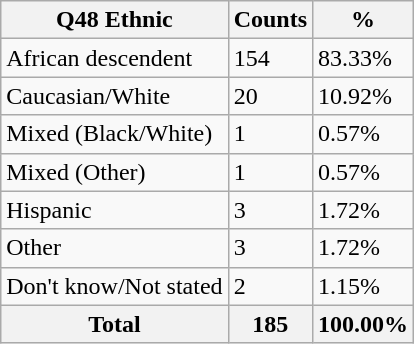<table class="wikitable sortable">
<tr>
<th>Q48 Ethnic</th>
<th>Counts</th>
<th>%</th>
</tr>
<tr>
<td>African descendent</td>
<td>154</td>
<td>83.33%</td>
</tr>
<tr>
<td>Caucasian/White</td>
<td>20</td>
<td>10.92%</td>
</tr>
<tr>
<td>Mixed (Black/White)</td>
<td>1</td>
<td>0.57%</td>
</tr>
<tr>
<td>Mixed (Other)</td>
<td>1</td>
<td>0.57%</td>
</tr>
<tr>
<td>Hispanic</td>
<td>3</td>
<td>1.72%</td>
</tr>
<tr>
<td>Other</td>
<td>3</td>
<td>1.72%</td>
</tr>
<tr>
<td>Don't know/Not stated</td>
<td>2</td>
<td>1.15%</td>
</tr>
<tr>
<th>Total</th>
<th>185</th>
<th>100.00%</th>
</tr>
</table>
